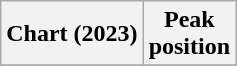<table class="wikitable plainrowheaders" style="text-align:center;">
<tr>
<th scope="col">Chart (2023)</th>
<th scope="col">Peak<br>position</th>
</tr>
<tr>
</tr>
</table>
